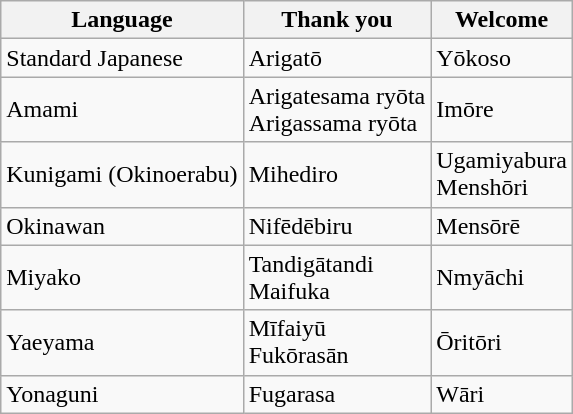<table class="wikitable">
<tr>
<th>Language</th>
<th>Thank you</th>
<th>Welcome</th>
</tr>
<tr>
<td>Standard Japanese</td>
<td>Arigatō</td>
<td>Yōkoso</td>
</tr>
<tr>
<td>Amami</td>
<td>Arigatesama ryōta<br>Arigassama ryōta</td>
<td>Imōre</td>
</tr>
<tr>
<td>Kunigami (Okinoerabu)</td>
<td>Mihediro</td>
<td>Ugamiyabura<br>Menshōri</td>
</tr>
<tr>
<td>Okinawan</td>
<td>Nifēdēbiru</td>
<td>Mensōrē</td>
</tr>
<tr>
<td>Miyako</td>
<td>Tandigātandi<br>Maifuka</td>
<td>Nmyāchi</td>
</tr>
<tr>
<td>Yaeyama</td>
<td>Mīfaiyū<br> Fukōrasān</td>
<td>Ōritōri</td>
</tr>
<tr>
<td>Yonaguni</td>
<td>Fugarasa</td>
<td>Wāri</td>
</tr>
</table>
